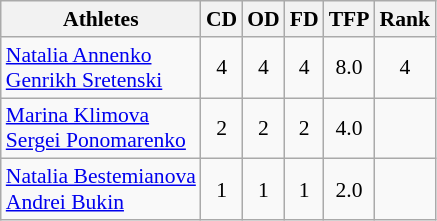<table class="wikitable" border="1" style="font-size:90%">
<tr>
<th>Athletes</th>
<th>CD</th>
<th>OD</th>
<th>FD</th>
<th>TFP</th>
<th>Rank</th>
</tr>
<tr align=center>
<td align=left><a href='#'>Natalia Annenko</a><br><a href='#'>Genrikh Sretenski</a></td>
<td>4</td>
<td>4</td>
<td>4</td>
<td>8.0</td>
<td>4</td>
</tr>
<tr align=center>
<td align=left><a href='#'>Marina Klimova</a><br><a href='#'>Sergei Ponomarenko</a></td>
<td>2</td>
<td>2</td>
<td>2</td>
<td>4.0</td>
<td></td>
</tr>
<tr align=center>
<td align=left><a href='#'>Natalia Bestemianova</a><br><a href='#'>Andrei Bukin</a></td>
<td>1</td>
<td>1</td>
<td>1</td>
<td>2.0</td>
<td></td>
</tr>
</table>
